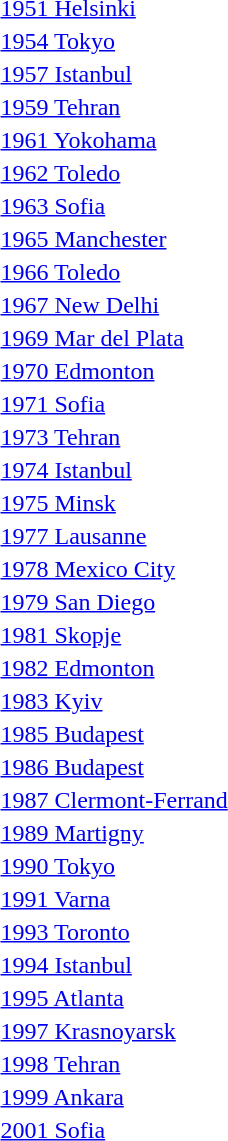<table>
<tr>
<td><a href='#'>1951 Helsinki</a></td>
<td></td>
<td></td>
<td></td>
</tr>
<tr>
<td><a href='#'>1954 Tokyo</a></td>
<td></td>
<td></td>
<td></td>
</tr>
<tr>
<td><a href='#'>1957 Istanbul</a></td>
<td></td>
<td></td>
<td></td>
</tr>
<tr>
<td><a href='#'>1959 Tehran</a></td>
<td></td>
<td></td>
<td></td>
</tr>
<tr>
<td><a href='#'>1961 Yokohama</a></td>
<td></td>
<td></td>
<td></td>
</tr>
<tr>
<td><a href='#'>1962 Toledo</a></td>
<td></td>
<td></td>
<td></td>
</tr>
<tr>
<td><a href='#'>1963 Sofia</a></td>
<td></td>
<td></td>
<td></td>
</tr>
<tr>
<td><a href='#'>1965 Manchester</a></td>
<td></td>
<td></td>
<td></td>
</tr>
<tr>
<td><a href='#'>1966 Toledo</a></td>
<td></td>
<td></td>
<td></td>
</tr>
<tr>
<td><a href='#'>1967 New Delhi</a></td>
<td></td>
<td></td>
<td></td>
</tr>
<tr>
<td><a href='#'>1969 Mar del Plata</a></td>
<td></td>
<td></td>
<td></td>
</tr>
<tr>
<td><a href='#'>1970 Edmonton</a></td>
<td></td>
<td></td>
<td></td>
</tr>
<tr>
<td><a href='#'>1971 Sofia</a></td>
<td></td>
<td></td>
<td></td>
</tr>
<tr>
<td><a href='#'>1973 Tehran</a></td>
<td></td>
<td></td>
<td></td>
</tr>
<tr>
<td><a href='#'>1974 Istanbul</a></td>
<td></td>
<td></td>
<td></td>
</tr>
<tr>
<td><a href='#'>1975 Minsk</a></td>
<td></td>
<td></td>
<td></td>
</tr>
<tr>
<td><a href='#'>1977 Lausanne</a></td>
<td></td>
<td></td>
<td></td>
</tr>
<tr>
<td><a href='#'>1978 Mexico City</a></td>
<td></td>
<td></td>
<td></td>
</tr>
<tr>
<td><a href='#'>1979 San Diego</a></td>
<td></td>
<td></td>
<td></td>
</tr>
<tr>
<td><a href='#'>1981 Skopje</a></td>
<td></td>
<td></td>
<td></td>
</tr>
<tr>
<td><a href='#'>1982 Edmonton</a></td>
<td></td>
<td></td>
<td></td>
</tr>
<tr>
<td><a href='#'>1983 Kyiv</a></td>
<td></td>
<td></td>
<td></td>
</tr>
<tr>
<td><a href='#'>1985 Budapest</a></td>
<td></td>
<td></td>
<td></td>
</tr>
<tr>
<td><a href='#'>1986 Budapest</a></td>
<td></td>
<td></td>
<td></td>
</tr>
<tr>
<td><a href='#'>1987 Clermont-Ferrand</a></td>
<td></td>
<td></td>
<td></td>
</tr>
<tr>
<td><a href='#'>1989 Martigny</a></td>
<td></td>
<td></td>
<td></td>
</tr>
<tr>
<td><a href='#'>1990 Tokyo</a></td>
<td></td>
<td></td>
<td></td>
</tr>
<tr>
<td><a href='#'>1991 Varna</a></td>
<td></td>
<td></td>
<td></td>
</tr>
<tr>
<td><a href='#'>1993 Toronto</a></td>
<td></td>
<td></td>
<td></td>
</tr>
<tr>
<td><a href='#'>1994 Istanbul</a></td>
<td></td>
<td></td>
<td></td>
</tr>
<tr>
<td><a href='#'>1995 Atlanta</a></td>
<td></td>
<td></td>
<td></td>
</tr>
<tr>
<td><a href='#'>1997 Krasnoyarsk</a></td>
<td></td>
<td></td>
<td></td>
</tr>
<tr>
<td><a href='#'>1998 Tehran</a></td>
<td></td>
<td></td>
<td></td>
</tr>
<tr>
<td><a href='#'>1999 Ankara</a></td>
<td></td>
<td></td>
<td></td>
</tr>
<tr>
<td><a href='#'>2001 Sofia</a></td>
<td></td>
<td></td>
<td></td>
</tr>
</table>
